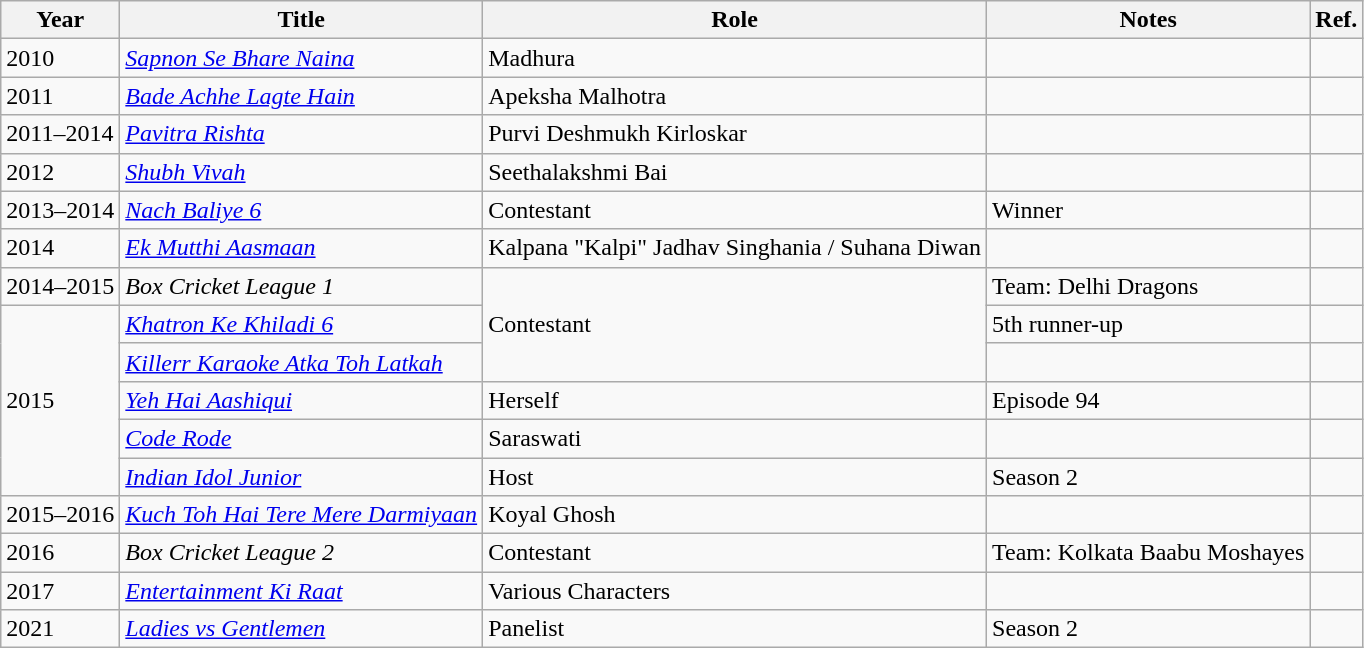<table class="wikitable sortable">
<tr>
<th>Year</th>
<th>Title</th>
<th>Role</th>
<th class="unsortable">Notes</th>
<th class="unsortable">Ref.</th>
</tr>
<tr>
<td>2010</td>
<td><em><a href='#'>Sapnon Se Bhare Naina</a></em></td>
<td>Madhura</td>
<td></td>
<td></td>
</tr>
<tr>
<td>2011</td>
<td><em><a href='#'>Bade Achhe Lagte Hain</a></em></td>
<td>Apeksha Malhotra</td>
<td></td>
<td></td>
</tr>
<tr>
<td>2011–2014</td>
<td><em><a href='#'>Pavitra Rishta</a></em></td>
<td>Purvi Deshmukh Kirloskar</td>
<td></td>
<td></td>
</tr>
<tr>
<td>2012</td>
<td><em><a href='#'>Shubh Vivah</a></em></td>
<td>Seethalakshmi Bai</td>
<td></td>
<td></td>
</tr>
<tr>
<td>2013–2014</td>
<td><em><a href='#'>Nach Baliye 6</a></em></td>
<td>Contestant</td>
<td>Winner</td>
<td></td>
</tr>
<tr>
<td>2014</td>
<td><em><a href='#'>Ek Mutthi Aasmaan</a></em></td>
<td>Kalpana "Kalpi" Jadhav Singhania / Suhana Diwan</td>
<td></td>
<td></td>
</tr>
<tr>
<td>2014–2015</td>
<td><em>Box Cricket League 1</em></td>
<td rowspan="3">Contestant</td>
<td>Team: Delhi Dragons</td>
<td></td>
</tr>
<tr>
<td rowspan="5">2015</td>
<td><em><a href='#'>Khatron Ke Khiladi 6</a></em></td>
<td>5th runner-up</td>
<td></td>
</tr>
<tr>
<td><em><a href='#'>Killerr Karaoke Atka Toh Latkah</a></em></td>
<td></td>
<td></td>
</tr>
<tr>
<td><em><a href='#'>Yeh Hai Aashiqui</a></em></td>
<td>Herself</td>
<td>Episode 94</td>
<td></td>
</tr>
<tr>
<td><em><a href='#'>Code Rode</a></em></td>
<td>Saraswati</td>
<td></td>
<td></td>
</tr>
<tr>
<td><em><a href='#'>Indian Idol Junior</a></em></td>
<td>Host</td>
<td>Season 2</td>
<td></td>
</tr>
<tr>
<td>2015–2016</td>
<td><em><a href='#'>Kuch Toh Hai Tere Mere Darmiyaan</a></em></td>
<td>Koyal Ghosh</td>
<td></td>
<td></td>
</tr>
<tr>
<td>2016</td>
<td><em>Box Cricket League 2</em></td>
<td>Contestant</td>
<td>Team: Kolkata Baabu Moshayes</td>
<td></td>
</tr>
<tr>
<td>2017</td>
<td><em><a href='#'>Entertainment Ki Raat</a></em></td>
<td>Various Characters</td>
<td></td>
<td></td>
</tr>
<tr>
<td>2021</td>
<td><em><a href='#'>Ladies vs Gentlemen</a></em></td>
<td>Panelist</td>
<td>Season 2</td>
<td></td>
</tr>
</table>
